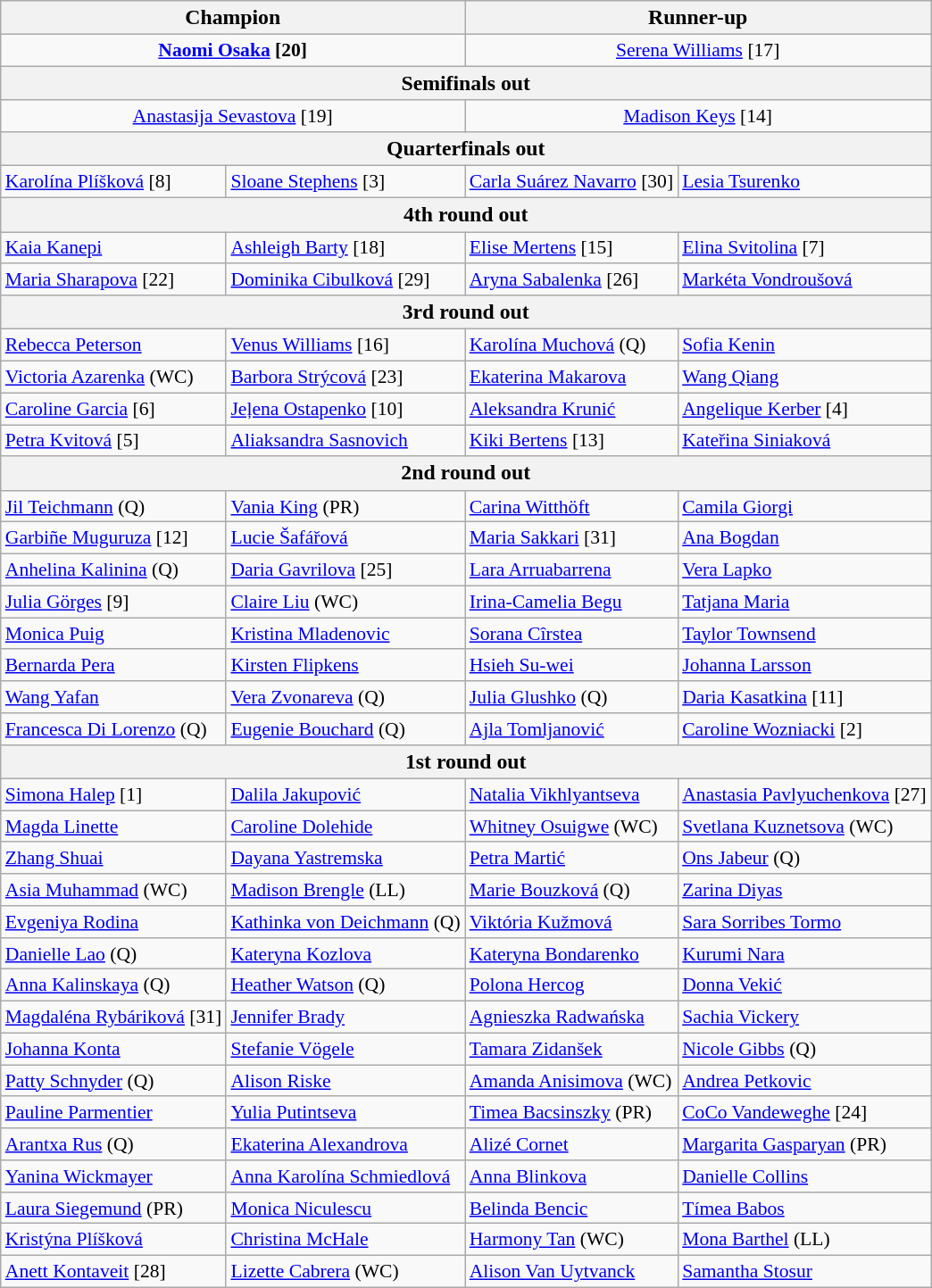<table class="wikitable collapsible collapsed" style="font-size:90%">
<tr style="font-size:110%">
<th colspan="2"><strong>Champion</strong></th>
<th colspan="2">Runner-up</th>
</tr>
<tr style="text-align:center;">
<td colspan="2"> <strong><a href='#'>Naomi Osaka</a> [20]</strong></td>
<td colspan="2"> <a href='#'>Serena Williams</a> [17]</td>
</tr>
<tr style="font-size:110%">
<th colspan="4">Semifinals out</th>
</tr>
<tr style="text-align:center;">
<td colspan="2"> <a href='#'>Anastasija Sevastova</a> [19]</td>
<td colspan="2"> <a href='#'>Madison Keys</a> [14]</td>
</tr>
<tr style="font-size:110%">
<th colspan="4">Quarterfinals out</th>
</tr>
<tr>
<td> <a href='#'>Karolína Plíšková</a> [8]</td>
<td> <a href='#'>Sloane Stephens</a> [3]</td>
<td> <a href='#'>Carla Suárez Navarro</a> [30]</td>
<td> <a href='#'>Lesia Tsurenko</a></td>
</tr>
<tr style="font-size:110%">
<th colspan="4">4th round out</th>
</tr>
<tr>
<td> <a href='#'>Kaia Kanepi</a></td>
<td> <a href='#'>Ashleigh Barty</a> [18]</td>
<td> <a href='#'>Elise Mertens</a> [15]</td>
<td> <a href='#'>Elina Svitolina</a> [7]</td>
</tr>
<tr>
<td> <a href='#'>Maria Sharapova</a> [22]</td>
<td> <a href='#'>Dominika Cibulková</a> [29]</td>
<td> <a href='#'>Aryna Sabalenka</a> [26]</td>
<td> <a href='#'>Markéta Vondroušová</a></td>
</tr>
<tr style="font-size:110%">
<th colspan="4">3rd round out</th>
</tr>
<tr>
<td> <a href='#'>Rebecca Peterson</a></td>
<td> <a href='#'>Venus Williams</a> [16]</td>
<td> <a href='#'>Karolína Muchová</a> (Q)</td>
<td> <a href='#'>Sofia Kenin</a></td>
</tr>
<tr>
<td> <a href='#'>Victoria Azarenka</a> (WC)</td>
<td> <a href='#'>Barbora Strýcová</a> [23]</td>
<td> <a href='#'>Ekaterina Makarova</a></td>
<td> <a href='#'>Wang Qiang</a></td>
</tr>
<tr>
<td> <a href='#'>Caroline Garcia</a> [6]</td>
<td> <a href='#'>Jeļena Ostapenko</a> [10]</td>
<td> <a href='#'>Aleksandra Krunić</a></td>
<td> <a href='#'>Angelique Kerber</a> [4]</td>
</tr>
<tr>
<td> <a href='#'>Petra Kvitová</a> [5]</td>
<td> <a href='#'>Aliaksandra Sasnovich</a></td>
<td> <a href='#'>Kiki Bertens</a> [13]</td>
<td> <a href='#'>Kateřina Siniaková</a></td>
</tr>
<tr style="font-size:110%">
<th colspan="4">2nd round out</th>
</tr>
<tr>
<td> <a href='#'>Jil Teichmann</a> (Q)</td>
<td> <a href='#'>Vania King</a> (PR)</td>
<td> <a href='#'>Carina Witthöft</a></td>
<td> <a href='#'>Camila Giorgi</a></td>
</tr>
<tr>
<td> <a href='#'>Garbiñe Muguruza</a> [12]</td>
<td> <a href='#'>Lucie Šafářová</a></td>
<td> <a href='#'>Maria Sakkari</a> [31]</td>
<td> <a href='#'>Ana Bogdan</a></td>
</tr>
<tr>
<td> <a href='#'>Anhelina Kalinina</a> (Q)</td>
<td> <a href='#'>Daria Gavrilova</a> [25]</td>
<td> <a href='#'>Lara Arruabarrena</a></td>
<td> <a href='#'>Vera Lapko</a></td>
</tr>
<tr>
<td> <a href='#'>Julia Görges</a> [9]</td>
<td> <a href='#'>Claire Liu</a> (WC)</td>
<td> <a href='#'>Irina-Camelia Begu</a></td>
<td> <a href='#'>Tatjana Maria</a></td>
</tr>
<tr>
<td> <a href='#'>Monica Puig</a></td>
<td> <a href='#'>Kristina Mladenovic</a></td>
<td> <a href='#'>Sorana Cîrstea</a></td>
<td> <a href='#'>Taylor Townsend</a></td>
</tr>
<tr>
<td> <a href='#'>Bernarda Pera</a></td>
<td> <a href='#'>Kirsten Flipkens</a></td>
<td> <a href='#'>Hsieh Su-wei</a></td>
<td> <a href='#'>Johanna Larsson</a></td>
</tr>
<tr>
<td> <a href='#'>Wang Yafan</a></td>
<td> <a href='#'>Vera Zvonareva</a> (Q)</td>
<td> <a href='#'>Julia Glushko</a> (Q)</td>
<td> <a href='#'>Daria Kasatkina</a> [11]</td>
</tr>
<tr>
<td> <a href='#'>Francesca Di Lorenzo</a> (Q)</td>
<td> <a href='#'>Eugenie Bouchard</a> (Q)</td>
<td> <a href='#'>Ajla Tomljanović</a></td>
<td> <a href='#'>Caroline Wozniacki</a> [2]</td>
</tr>
<tr style="font-size:110%">
<th colspan="4">1st round out</th>
</tr>
<tr>
<td> <a href='#'>Simona Halep</a> [1]</td>
<td> <a href='#'>Dalila Jakupović</a></td>
<td> <a href='#'>Natalia Vikhlyantseva</a></td>
<td> <a href='#'>Anastasia Pavlyuchenkova</a> [27]</td>
</tr>
<tr>
<td> <a href='#'>Magda Linette</a></td>
<td> <a href='#'>Caroline Dolehide</a></td>
<td> <a href='#'>Whitney Osuigwe</a> (WC)</td>
<td> <a href='#'>Svetlana Kuznetsova</a> (WC)</td>
</tr>
<tr>
<td> <a href='#'>Zhang Shuai</a></td>
<td> <a href='#'>Dayana Yastremska</a></td>
<td> <a href='#'>Petra Martić</a></td>
<td> <a href='#'>Ons Jabeur</a> (Q)</td>
</tr>
<tr>
<td> <a href='#'>Asia Muhammad</a> (WC)</td>
<td> <a href='#'>Madison Brengle</a> (LL)</td>
<td> <a href='#'>Marie Bouzková</a> (Q)</td>
<td> <a href='#'>Zarina Diyas</a></td>
</tr>
<tr>
<td> <a href='#'>Evgeniya Rodina</a></td>
<td> <a href='#'>Kathinka von Deichmann</a> (Q)</td>
<td> <a href='#'>Viktória Kužmová</a></td>
<td> <a href='#'>Sara Sorribes Tormo</a></td>
</tr>
<tr>
<td> <a href='#'>Danielle Lao</a> (Q)</td>
<td> <a href='#'>Kateryna Kozlova</a></td>
<td> <a href='#'>Kateryna Bondarenko</a></td>
<td> <a href='#'>Kurumi Nara</a></td>
</tr>
<tr>
<td> <a href='#'>Anna Kalinskaya</a> (Q)</td>
<td> <a href='#'>Heather Watson</a> (Q)</td>
<td> <a href='#'>Polona Hercog</a></td>
<td> <a href='#'>Donna Vekić</a></td>
</tr>
<tr>
<td> <a href='#'>Magdaléna Rybáriková</a> [31]</td>
<td> <a href='#'>Jennifer Brady</a></td>
<td> <a href='#'>Agnieszka Radwańska</a></td>
<td> <a href='#'>Sachia Vickery</a></td>
</tr>
<tr>
<td> <a href='#'>Johanna Konta</a></td>
<td> <a href='#'>Stefanie Vögele</a></td>
<td> <a href='#'>Tamara Zidanšek</a></td>
<td> <a href='#'>Nicole Gibbs</a> (Q)</td>
</tr>
<tr>
<td> <a href='#'>Patty Schnyder</a> (Q)</td>
<td> <a href='#'>Alison Riske</a></td>
<td> <a href='#'>Amanda Anisimova</a> (WC)</td>
<td> <a href='#'>Andrea Petkovic</a></td>
</tr>
<tr>
<td> <a href='#'>Pauline Parmentier</a></td>
<td> <a href='#'>Yulia Putintseva</a></td>
<td> <a href='#'>Timea Bacsinszky</a> (PR)</td>
<td> <a href='#'>CoCo Vandeweghe</a> [24]</td>
</tr>
<tr>
<td> <a href='#'>Arantxa Rus</a> (Q)</td>
<td> <a href='#'>Ekaterina Alexandrova</a></td>
<td> <a href='#'>Alizé Cornet</a></td>
<td> <a href='#'>Margarita Gasparyan</a> (PR)</td>
</tr>
<tr>
<td> <a href='#'>Yanina Wickmayer</a></td>
<td> <a href='#'>Anna Karolína Schmiedlová</a></td>
<td> <a href='#'>Anna Blinkova</a></td>
<td> <a href='#'>Danielle Collins</a></td>
</tr>
<tr>
<td> <a href='#'>Laura Siegemund</a> (PR)</td>
<td> <a href='#'>Monica Niculescu</a></td>
<td> <a href='#'>Belinda Bencic</a></td>
<td> <a href='#'>Tímea Babos</a></td>
</tr>
<tr>
<td> <a href='#'>Kristýna Plíšková</a></td>
<td> <a href='#'>Christina McHale</a></td>
<td> <a href='#'>Harmony Tan</a> (WC)</td>
<td> <a href='#'>Mona Barthel</a> (LL)</td>
</tr>
<tr>
<td> <a href='#'>Anett Kontaveit</a> [28]</td>
<td> <a href='#'>Lizette Cabrera</a> (WC)</td>
<td> <a href='#'>Alison Van Uytvanck</a></td>
<td> <a href='#'>Samantha Stosur</a></td>
</tr>
</table>
